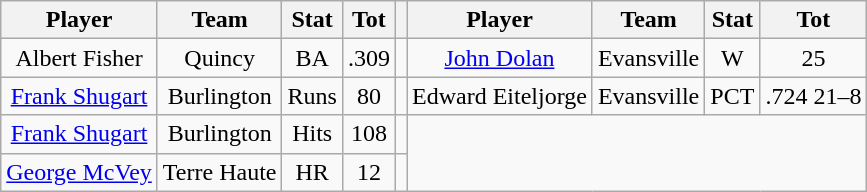<table class="wikitable">
<tr>
<th>Player</th>
<th>Team</th>
<th>Stat</th>
<th>Tot</th>
<th></th>
<th>Player</th>
<th>Team</th>
<th>Stat</th>
<th>Tot</th>
</tr>
<tr align=center>
<td>Albert Fisher</td>
<td>Quincy</td>
<td>BA</td>
<td>.309</td>
<td></td>
<td><a href='#'>John Dolan</a></td>
<td>Evansville</td>
<td>W</td>
<td>25</td>
</tr>
<tr align=center>
<td><a href='#'>Frank Shugart</a></td>
<td>Burlington</td>
<td>Runs</td>
<td>80</td>
<td></td>
<td>Edward Eiteljorge</td>
<td>Evansville</td>
<td>PCT</td>
<td>.724 21–8</td>
</tr>
<tr align=center>
<td><a href='#'>Frank Shugart</a></td>
<td>Burlington</td>
<td>Hits</td>
<td>108</td>
<td></td>
</tr>
<tr align=center>
<td><a href='#'>George McVey</a></td>
<td>Terre Haute</td>
<td>HR</td>
<td>12</td>
<td></td>
</tr>
</table>
